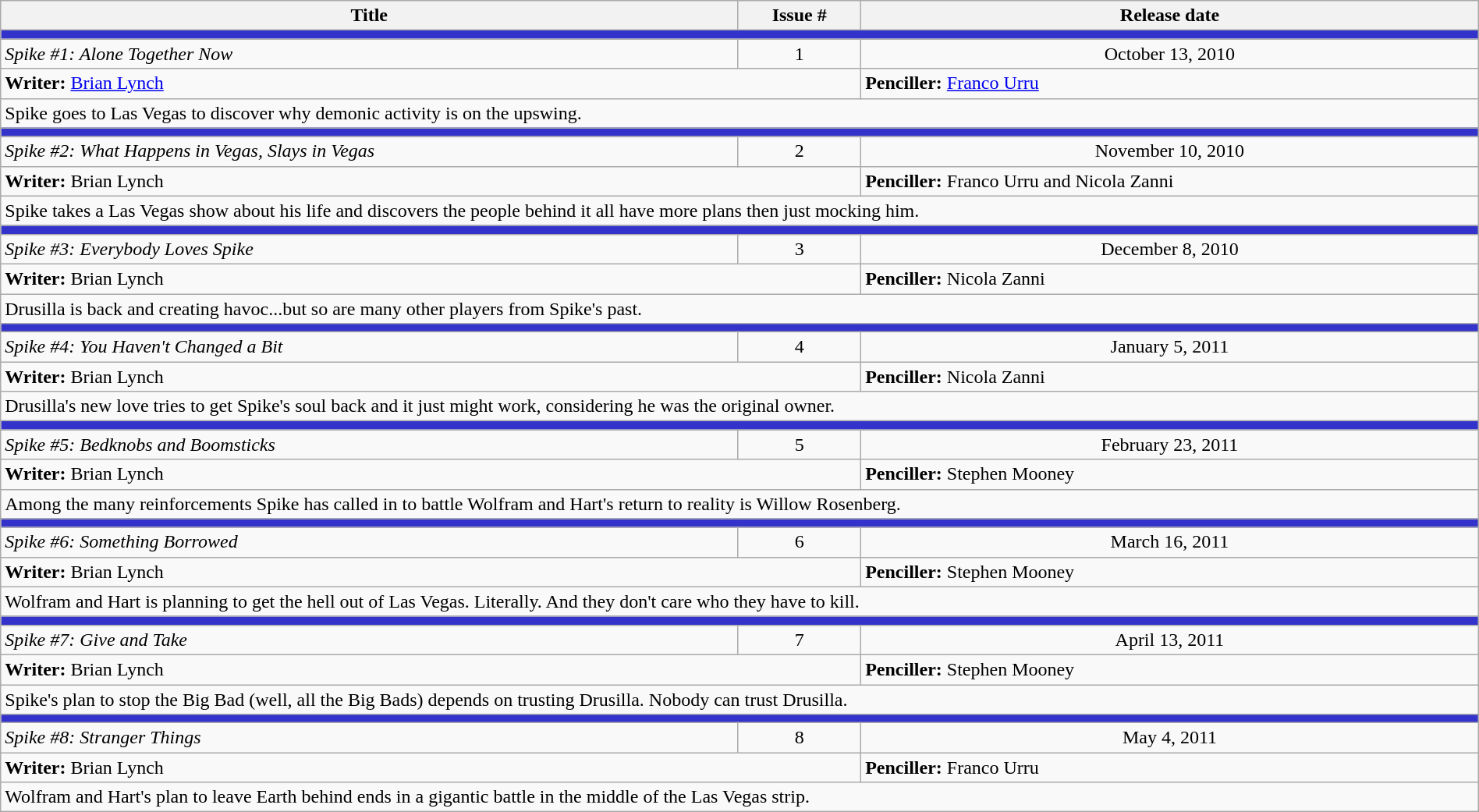<table class="wikitable" width="100%">
<tr>
<th>Title</th>
<th>Issue #</th>
<th>Release date</th>
</tr>
<tr>
<td colspan="6" bgcolor="#3333CC"></td>
</tr>
<tr>
<td><em>Spike #1: Alone Together Now</em></td>
<td align="center">1</td>
<td align="center">October 13, 2010</td>
</tr>
<tr>
<td colspan="2" rowspan="1"><strong>Writer:</strong> <a href='#'>Brian Lynch</a></td>
<td><strong>Penciller:</strong> <a href='#'>Franco Urru</a></td>
</tr>
<tr>
<td colspan="6">Spike goes to Las Vegas to discover why demonic activity is on the upswing.</td>
</tr>
<tr>
<td colspan="6" bgcolor="#3333CC"></td>
</tr>
<tr>
<td><em>Spike #2: What Happens in Vegas, Slays in Vegas</em></td>
<td align="center">2</td>
<td align="center">November 10, 2010</td>
</tr>
<tr>
<td colspan="2" rowspan="1"><strong>Writer:</strong> Brian Lynch</td>
<td><strong>Penciller:</strong> Franco Urru and Nicola Zanni</td>
</tr>
<tr>
<td colspan="6">Spike takes a Las Vegas show about his life and discovers the people behind it all have more plans then just mocking him.</td>
</tr>
<tr>
<td colspan="6" bgcolor="#3333CC"></td>
</tr>
<tr>
<td><em>Spike #3: Everybody Loves Spike</em></td>
<td align="center">3</td>
<td align="center">December 8, 2010</td>
</tr>
<tr>
<td colspan="2" rowspan="1"><strong>Writer:</strong> Brian Lynch</td>
<td><strong>Penciller:</strong> Nicola Zanni</td>
</tr>
<tr>
<td colspan="6">Drusilla is back and creating havoc...but so are many other players from Spike's past.</td>
</tr>
<tr>
<td colspan="6" bgcolor="#3333CC"></td>
</tr>
<tr>
<td><em>Spike #4: You Haven't Changed a Bit</em></td>
<td align="center">4</td>
<td align="center">January 5, 2011</td>
</tr>
<tr>
<td colspan="2" rowspan="1"><strong>Writer:</strong> Brian Lynch</td>
<td><strong>Penciller:</strong> Nicola Zanni</td>
</tr>
<tr>
<td colspan="6">Drusilla's new love tries to get Spike's soul back and it just might work, considering he was the original owner.</td>
</tr>
<tr>
<td colspan="6" bgcolor="#3333CC"></td>
</tr>
<tr>
<td><em>Spike #5: Bedknobs and Boomsticks</em></td>
<td align="center">5</td>
<td align="center">February 23, 2011</td>
</tr>
<tr>
<td colspan="2" rowspan="1"><strong>Writer:</strong> Brian Lynch</td>
<td><strong>Penciller:</strong> Stephen Mooney</td>
</tr>
<tr>
<td colspan="6">Among the many reinforcements Spike has called in to battle Wolfram and Hart's return to reality is Willow Rosenberg.</td>
</tr>
<tr>
<td colspan="6" bgcolor="#3333CC"></td>
</tr>
<tr>
<td><em>Spike #6: Something Borrowed </em></td>
<td align="center">6</td>
<td align="center">March 16, 2011</td>
</tr>
<tr>
<td colspan="2" rowspan="1"><strong>Writer:</strong> Brian Lynch</td>
<td><strong>Penciller:</strong> Stephen Mooney</td>
</tr>
<tr>
<td colspan="6">Wolfram and Hart is planning to get the hell out of Las Vegas. Literally. And they don't care who they have to kill.</td>
</tr>
<tr>
<td colspan="6" bgcolor="#3333CC"></td>
</tr>
<tr>
<td><em>Spike #7: Give and Take</em></td>
<td align="center">7</td>
<td align="center">April 13, 2011</td>
</tr>
<tr>
<td colspan="2" rowspan="1"><strong>Writer:</strong> Brian Lynch</td>
<td><strong>Penciller:</strong> Stephen Mooney</td>
</tr>
<tr>
<td colspan="6">Spike's plan to stop the Big Bad (well, all the Big Bads) depends on trusting Drusilla. Nobody can trust Drusilla.</td>
</tr>
<tr>
<td colspan="6" bgcolor="#3333CC"></td>
</tr>
<tr>
<td><em>Spike #8: Stranger Things </em></td>
<td align="center">8</td>
<td align="center">May 4, 2011</td>
</tr>
<tr>
<td colspan="2" rowspan="1"><strong>Writer:</strong> Brian Lynch</td>
<td><strong>Penciller:</strong> Franco Urru</td>
</tr>
<tr>
<td colspan="6">Wolfram and Hart's plan to leave Earth behind ends in a gigantic battle in the middle of the Las Vegas strip.</td>
</tr>
</table>
